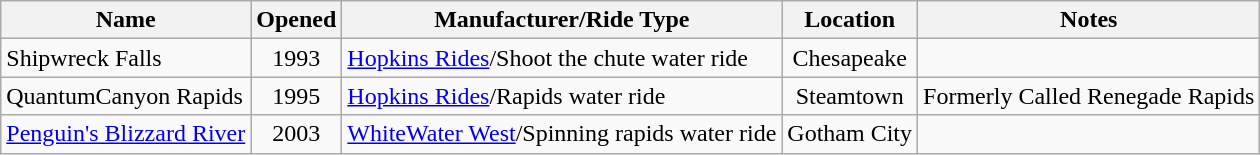<table class="wikitable sortable">
<tr>
<th>Name</th>
<th>Opened</th>
<th>Manufacturer/Ride Type</th>
<th>Location</th>
<th class="unsortable">Notes</th>
</tr>
<tr>
<td>Shipwreck Falls</td>
<td align=center>1993</td>
<td><a href='#'>Hopkins Rides</a>/Shoot the chute water ride</td>
<td align=center>Chesapeake</td>
</tr>
<tr>
<td>QuantumCanyon Rapids</td>
<td align=center>1995</td>
<td><a href='#'>Hopkins Rides</a>/Rapids water ride</td>
<td align=center>Steamtown</td>
<td>Formerly Called Renegade Rapids</td>
</tr>
<tr>
<td><a href='#'>Penguin's Blizzard River</a></td>
<td align=center>2003</td>
<td><a href='#'>WhiteWater West</a>/Spinning rapids water ride</td>
<td align=center>Gotham City</td>
<td></td>
</tr>
</table>
